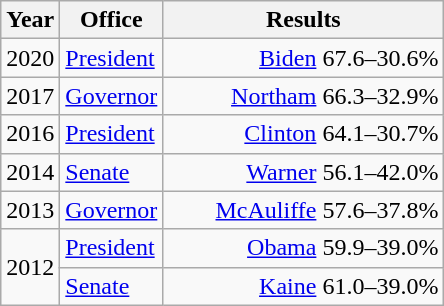<table class=wikitable>
<tr>
<th width="30">Year</th>
<th width="60">Office</th>
<th width="180">Results</th>
</tr>
<tr>
<td>2020</td>
<td><a href='#'>President</a></td>
<td align="right" ><a href='#'>Biden</a> 67.6–30.6%</td>
</tr>
<tr>
<td>2017</td>
<td><a href='#'>Governor</a></td>
<td align="right" ><a href='#'>Northam</a> 66.3–32.9%</td>
</tr>
<tr>
<td>2016</td>
<td><a href='#'>President</a></td>
<td align="right" ><a href='#'>Clinton</a> 64.1–30.7%</td>
</tr>
<tr>
<td>2014</td>
<td><a href='#'>Senate</a></td>
<td align="right" ><a href='#'>Warner</a> 56.1–42.0%</td>
</tr>
<tr>
<td>2013</td>
<td><a href='#'>Governor</a></td>
<td align="right" ><a href='#'>McAuliffe</a> 57.6–37.8%</td>
</tr>
<tr>
<td rowspan="2">2012</td>
<td><a href='#'>President</a></td>
<td align="right" ><a href='#'>Obama</a> 59.9–39.0%</td>
</tr>
<tr>
<td><a href='#'>Senate</a></td>
<td align="right" ><a href='#'>Kaine</a> 61.0–39.0%</td>
</tr>
</table>
